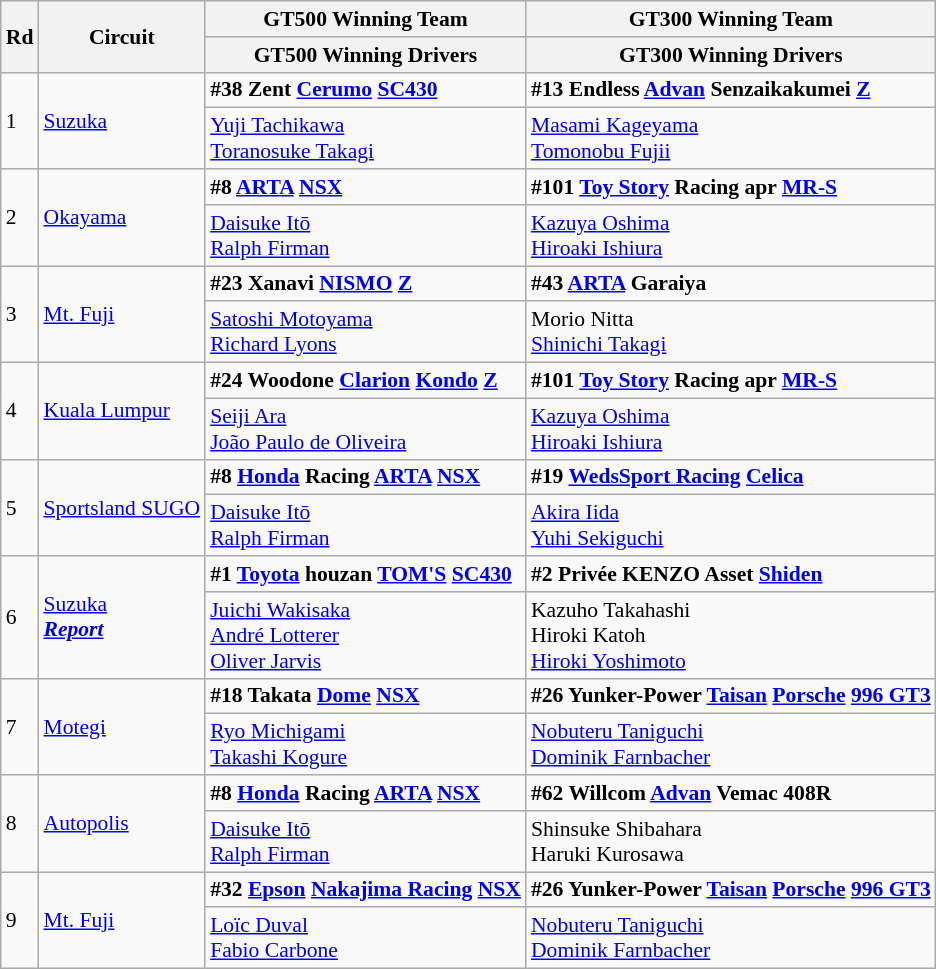<table class="wikitable" style="font-size: 90%">
<tr>
<th rowspan=2>Rd</th>
<th rowspan=2>Circuit</th>
<th>GT500 Winning Team</th>
<th>GT300 Winning Team</th>
</tr>
<tr>
<th>GT500 Winning Drivers</th>
<th>GT300 Winning Drivers</th>
</tr>
<tr>
<td rowspan=2>1</td>
<td rowspan=2><a href='#'>Suzuka</a></td>
<td> <strong>#38 Zent <a href='#'>Cerumo</a> <a href='#'>SC430</a></strong></td>
<td> <strong>#13 Endless <a href='#'>Advan</a> Senzaikakumei <a href='#'>Z</a></strong></td>
</tr>
<tr>
<td> <a href='#'>Yuji Tachikawa</a><br> <a href='#'>Toranosuke Takagi</a></td>
<td> <a href='#'>Masami Kageyama</a><br> <a href='#'>Tomonobu Fujii</a></td>
</tr>
<tr>
<td rowspan=2>2</td>
<td rowspan=2><a href='#'>Okayama</a></td>
<td> <strong>#8 <a href='#'>ARTA</a> <a href='#'>NSX</a></strong></td>
<td> <strong>#101 <a href='#'>Toy Story</a> Racing apr <a href='#'>MR-S</a></strong></td>
</tr>
<tr>
<td> <a href='#'>Daisuke Itō</a><br> <a href='#'>Ralph Firman</a></td>
<td> <a href='#'>Kazuya Oshima</a><br> <a href='#'>Hiroaki Ishiura</a></td>
</tr>
<tr>
<td rowspan=2>3</td>
<td rowspan=2><a href='#'>Mt. Fuji</a></td>
<td> <strong>#23 Xanavi <a href='#'>NISMO</a> <a href='#'>Z</a></strong></td>
<td> <strong>#43 <a href='#'>ARTA</a> Garaiya</strong></td>
</tr>
<tr>
<td> <a href='#'>Satoshi Motoyama</a><br> <a href='#'>Richard Lyons</a></td>
<td> Morio Nitta<br> <a href='#'>Shinichi Takagi</a></td>
</tr>
<tr>
<td rowspan=2>4</td>
<td rowspan=2><a href='#'>Kuala Lumpur</a></td>
<td> <strong>#24 Woodone <a href='#'>Clarion</a> <a href='#'>Kondo</a> <a href='#'>Z</a></strong></td>
<td> <strong>#101 <a href='#'>Toy Story</a> Racing apr <a href='#'>MR-S</a></strong></td>
</tr>
<tr>
<td> <a href='#'>Seiji Ara</a><br> <a href='#'>João Paulo de Oliveira</a></td>
<td> <a href='#'>Kazuya Oshima</a><br> <a href='#'>Hiroaki Ishiura</a></td>
</tr>
<tr>
<td rowspan=2>5</td>
<td rowspan=2><a href='#'>Sportsland SUGO</a></td>
<td> <strong>#8 <a href='#'>Honda</a> Racing <a href='#'>ARTA</a> <a href='#'>NSX</a></strong></td>
<td> <strong>#19 <a href='#'>WedsSport Racing</a> <a href='#'>Celica</a></strong></td>
</tr>
<tr>
<td> <a href='#'>Daisuke Itō</a><br> <a href='#'>Ralph Firman</a></td>
<td> <a href='#'>Akira Iida</a><br> <a href='#'>Yuhi Sekiguchi</a></td>
</tr>
<tr>
<td rowspan=2>6</td>
<td rowspan=2><a href='#'>Suzuka</a><br><strong><em><a href='#'>Report</a></em></strong></td>
<td> <strong>#1 <a href='#'>Toyota</a> houzan <a href='#'>TOM'S</a> <a href='#'>SC430</a></strong></td>
<td> <strong>#2 Privée KENZO Asset <a href='#'>Shiden</a></strong></td>
</tr>
<tr>
<td> <a href='#'>Juichi Wakisaka</a> <br> <a href='#'>André Lotterer</a> <br> <a href='#'>Oliver Jarvis</a></td>
<td> Kazuho Takahashi <br> Hiroki Katoh <br> <a href='#'>Hiroki Yoshimoto</a></td>
</tr>
<tr>
<td rowspan=2>7</td>
<td rowspan=2><a href='#'>Motegi</a></td>
<td> <strong>#18 Takata <a href='#'>Dome</a> <a href='#'>NSX</a></strong></td>
<td> <strong>#26 Yunker-Power <a href='#'>Taisan</a> <a href='#'>Porsche</a> <a href='#'>996 GT3</a></strong></td>
</tr>
<tr>
<td> <a href='#'>Ryo Michigami</a> <br> <a href='#'>Takashi Kogure</a></td>
<td> <a href='#'>Nobuteru Taniguchi</a> <br> <a href='#'>Dominik Farnbacher</a></td>
</tr>
<tr>
<td rowspan=2>8</td>
<td rowspan=2><a href='#'>Autopolis</a></td>
<td> <strong>#8 <a href='#'>Honda</a> Racing <a href='#'>ARTA</a> <a href='#'>NSX</a></strong></td>
<td> <strong>#62 Willcom <a href='#'>Advan</a>  Vemac 408R</strong></td>
</tr>
<tr>
<td> <a href='#'>Daisuke Itō</a><br> <a href='#'>Ralph Firman</a></td>
<td> Shinsuke Shibahara<br> Haruki Kurosawa</td>
</tr>
<tr>
<td rowspan=2>9</td>
<td rowspan=2><a href='#'>Mt. Fuji</a></td>
<td> <strong>#32 <a href='#'>Epson</a> <a href='#'>Nakajima Racing</a> <a href='#'>NSX</a></strong></td>
<td> <strong>#26 Yunker-Power <a href='#'>Taisan</a> <a href='#'>Porsche</a> <a href='#'>996 GT3</a></strong></td>
</tr>
<tr>
<td> <a href='#'>Loïc Duval</a><br> <a href='#'>Fabio Carbone</a></td>
<td> <a href='#'>Nobuteru Taniguchi</a><br> <a href='#'>Dominik Farnbacher</a></td>
</tr>
</table>
